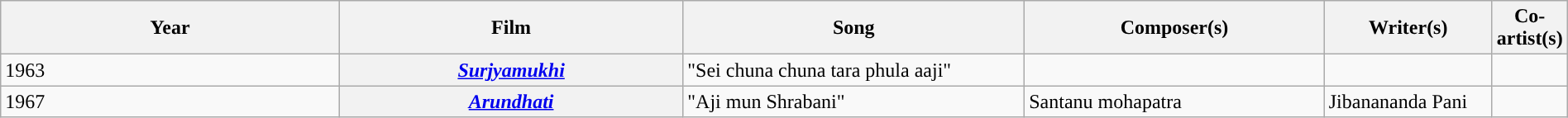<table class="wikitable plainrowheaders" style="width:100%; textcolor:#000">
<tr style="background:#b0e0e66;">
<th scope="col" style="width:23%;"><strong>Year</strong></th>
<th scope="col" style="width:23%;"><strong>Film</strong></th>
<th scope="col" style="width:23%;"><strong>Song</strong></th>
<th scope="col" style="width:20%;"><strong>Composer(s)</strong></th>
<th scope="col" style="width:16%;"><strong>Writer(s)</strong></th>
<th scope="col" style="width:18%;"><strong>Co-artist(s)</strong></th>
</tr>
<tr>
<td>1963</td>
<th><em><a href='#'>Surjyamukhi</a></em></th>
<td>"Sei chuna chuna tara phula aaji"</td>
<td></td>
<td></td>
<td></td>
</tr>
<tr>
<td>1967</td>
<th><em><a href='#'>Arundhati</a></em></th>
<td>"Aji mun Shrabani"</td>
<td>Santanu mohapatra</td>
<td>Jibanananda Pani</td>
<td></td>
</tr>
</table>
